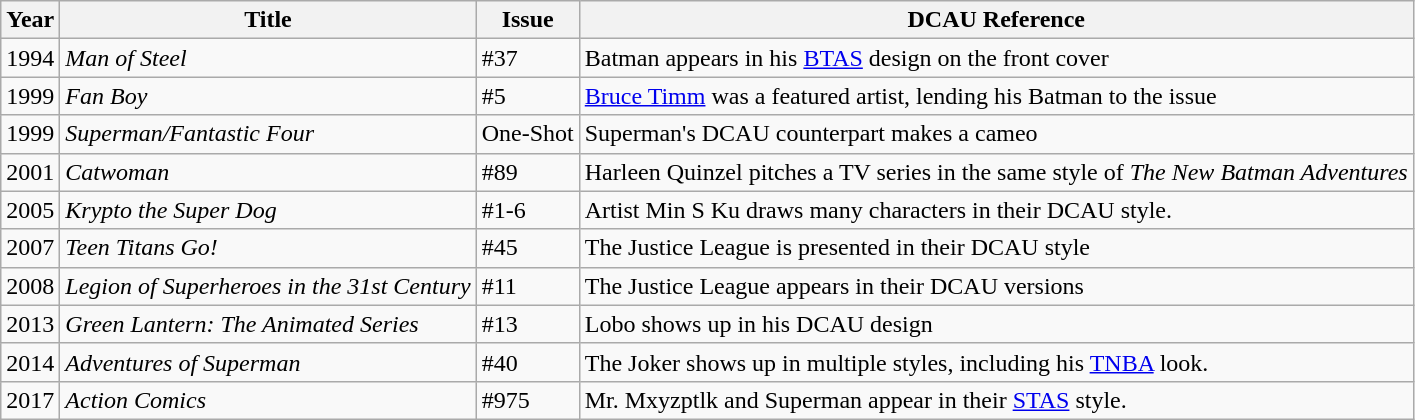<table class="wikitable">
<tr>
<th scope="col">Year</th>
<th scope="col">Title</th>
<th scope="col">Issue</th>
<th scope="col">DCAU Reference</th>
</tr>
<tr>
<td>1994</td>
<td><em>Man of Steel</em></td>
<td>#37</td>
<td>Batman appears in his <a href='#'>BTAS</a> design on the front cover</td>
</tr>
<tr>
<td>1999</td>
<td><em>Fan Boy</em></td>
<td>#5</td>
<td><a href='#'>Bruce Timm</a> was a featured artist, lending his Batman to the issue</td>
</tr>
<tr>
<td>1999</td>
<td><em>Superman/Fantastic Four</em></td>
<td>One-Shot</td>
<td>Superman's DCAU counterpart makes a cameo</td>
</tr>
<tr>
<td>2001</td>
<td><em>Catwoman</em></td>
<td>#89</td>
<td>Harleen Quinzel pitches a TV series in the same style of <em>The New Batman Adventures</em></td>
</tr>
<tr>
<td>2005</td>
<td><em>Krypto the Super Dog</em></td>
<td>#1-6</td>
<td>Artist Min S Ku draws many characters in their DCAU style.</td>
</tr>
<tr>
<td>2007</td>
<td><em>Teen Titans Go!</em></td>
<td>#45</td>
<td>The Justice League is presented in their DCAU style</td>
</tr>
<tr>
<td>2008</td>
<td><em>Legion of Superheroes in the 31st Century</em></td>
<td>#11</td>
<td>The Justice League appears in their DCAU versions</td>
</tr>
<tr>
<td>2013</td>
<td><em>Green Lantern: The Animated Series</em></td>
<td>#13</td>
<td>Lobo shows up in his DCAU design</td>
</tr>
<tr>
<td>2014</td>
<td><em>Adventures of Superman</em></td>
<td>#40</td>
<td>The Joker shows up in multiple styles, including his <a href='#'>TNBA</a> look.</td>
</tr>
<tr>
<td>2017</td>
<td><em>Action Comics</em></td>
<td>#975</td>
<td>Mr. Mxyzptlk and Superman appear in their <a href='#'>STAS</a> style.</td>
</tr>
</table>
